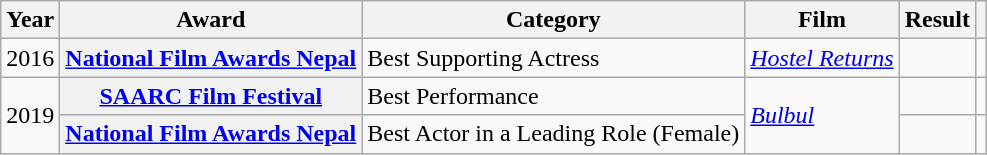<table class="wikitable plainrowheaders sortable">
<tr>
<th>Year</th>
<th>Award</th>
<th>Category</th>
<th>Film</th>
<th>Result</th>
<th class="unsortable"></th>
</tr>
<tr>
<td>2016</td>
<th scope="row"><a href='#'>National Film Awards Nepal</a></th>
<td>Best Supporting Actress</td>
<td><em><a href='#'>Hostel Returns</a></em></td>
<td></td>
<td style="text-align:center;"></td>
</tr>
<tr>
<td rowspan="2">2019</td>
<th scope="row"><a href='#'>SAARC Film Festival</a></th>
<td>Best Performance</td>
<td rowspan="2"><a href='#'><em>Bulbul</em></a></td>
<td></td>
<td style="text-align:center;"></td>
</tr>
<tr>
<th scope="row"><a href='#'>National Film Awards Nepal</a></th>
<td>Best Actor in a Leading Role (Female)</td>
<td></td>
<td style="text-align:center;"></td>
</tr>
</table>
